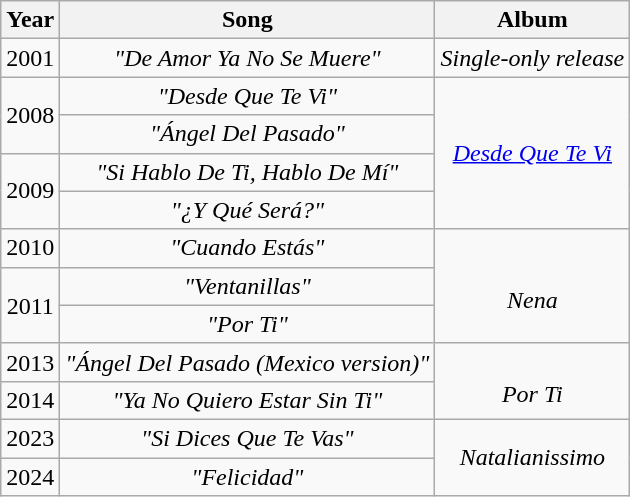<table class="wikitable">
<tr>
<th>Year</th>
<th>Song</th>
<th>Album</th>
</tr>
<tr>
<td align="center">2001</td>
<td align="center"><em>"De Amor Ya No Se Muere"</em></td>
<td align="center"><em>Single-only release</em></td>
</tr>
<tr>
<td align="center" rowspan="2">2008</td>
<td align="center"><em>"Desde Que Te Vi"</em></td>
<td align="center" rowspan="4"><em><a href='#'>Desde Que Te Vi</a></em></td>
</tr>
<tr>
<td align="center"><em>"Ángel Del Pasado"</em></td>
</tr>
<tr>
<td align="center" rowspan="2">2009</td>
<td align="center"><em>"Si Hablo De Ti, Hablo De Mí"</em></td>
</tr>
<tr>
<td align="center"><em>"¿Y Qué Será?"</em></td>
</tr>
<tr>
<td align="center" rowspan="1">2010</td>
<td align="center"><em>"Cuando Estás"</em></td>
<td align="center" rowspan="3"><br><em>Nena</em></td>
</tr>
<tr>
<td align="center" rowspan="2">2011</td>
<td align="center"><em>"Ventanillas"</em></td>
</tr>
<tr>
<td align="center"><em>"Por Ti"</em></td>
</tr>
<tr>
<td align="center" rowspan="1">2013</td>
<td align="center"><em>"Ángel Del Pasado (Mexico version)"</em></td>
<td align="center" rowspan="2"><br><em>Por Ti</em></td>
</tr>
<tr>
<td align="center" rowspan="1">2014</td>
<td align="center"><em>"Ya No Quiero Estar Sin Ti"</em></td>
</tr>
<tr>
<td align="center" rowspan="1">2023</td>
<td align="center"><em>"Si Dices Que Te Vas"</em></td>
<td align="center" rowspan="2"><em>Natalianissimo</em></td>
</tr>
<tr>
<td align="center" rowspan="1">2024</td>
<td align="center"><em>"Felicidad"</em></td>
</tr>
</table>
